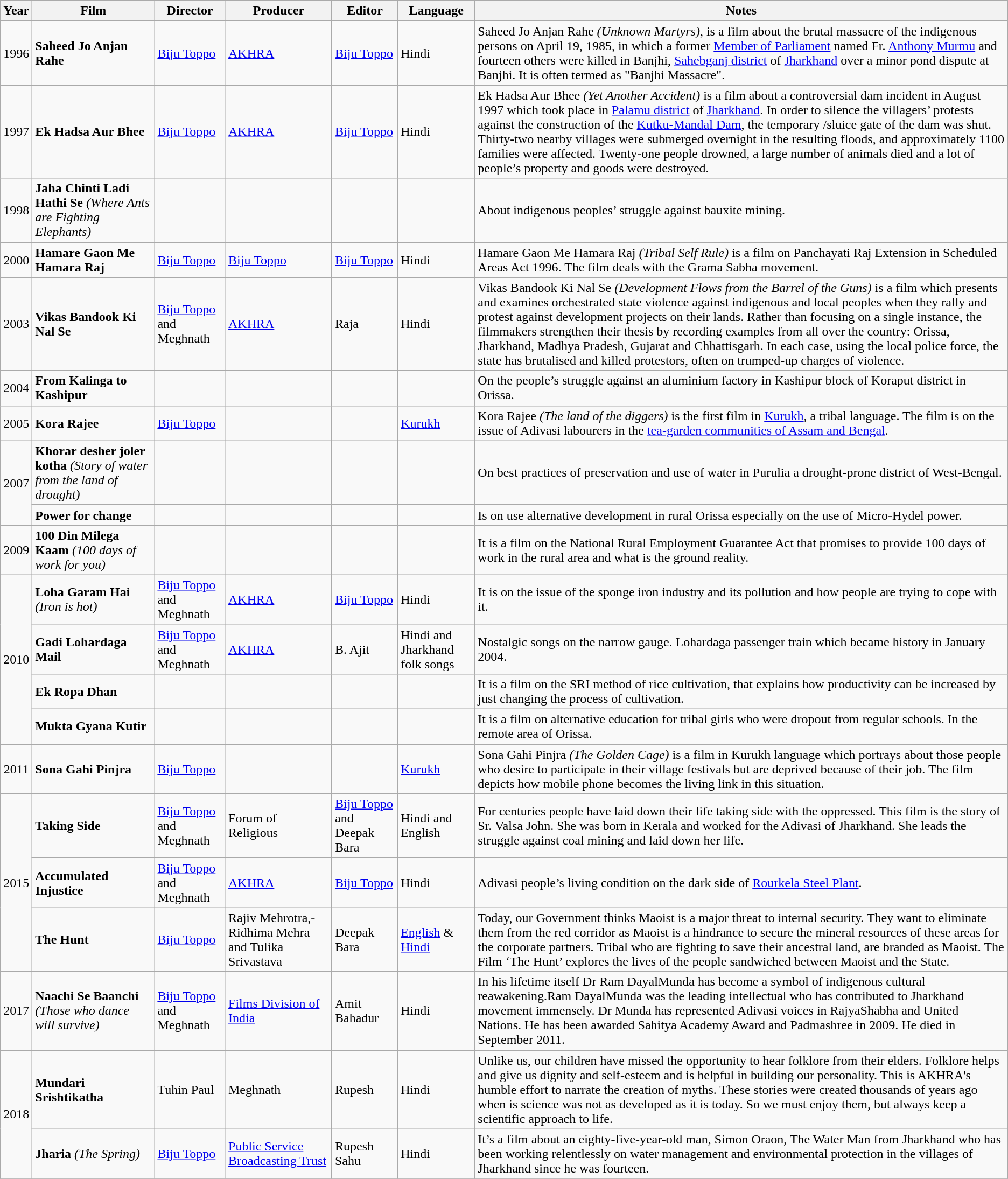<table class="wikitable sortable">
<tr>
<th>Year</th>
<th>Film</th>
<th>Director</th>
<th>Producer</th>
<th>Editor</th>
<th>Language</th>
<th class="unsortable">Notes</th>
</tr>
<tr>
<td style="text-align:center;">1996</td>
<td><strong>Saheed Jo Anjan Rahe</strong></td>
<td><a href='#'>Biju Toppo</a></td>
<td><a href='#'>AKHRA</a></td>
<td><a href='#'>Biju Toppo</a></td>
<td>Hindi</td>
<td>Saheed Jo Anjan Rahe <em>(Unknown Martyrs)</em>, is a film about the brutal massacre of the indigenous persons on April 19, 1985, in which a former <a href='#'>Member of Parliament</a> named Fr. <a href='#'>Anthony Murmu</a> and fourteen others were killed in Banjhi, <a href='#'>Sahebganj district</a> of <a href='#'>Jharkhand</a> over a minor pond dispute at Banjhi. It is often termed as "Banjhi Massacre".</td>
</tr>
<tr>
<td style="text-align:center;">1997</td>
<td><strong>Ek Hadsa Aur Bhee</strong></td>
<td><a href='#'>Biju Toppo</a></td>
<td><a href='#'>AKHRA</a></td>
<td><a href='#'>Biju Toppo</a></td>
<td>Hindi</td>
<td>Ek Hadsa Aur Bhee<em> (Yet Another Accident)</em> is a film about a controversial dam incident in August 1997 which took place in <a href='#'>Palamu district</a> of <a href='#'>Jharkhand</a>. In order to silence the villagers’ protests against the construction of the <a href='#'>Kutku-Mandal Dam</a>, the temporary /sluice gate of the dam was shut. Thirty-two nearby villages were submerged overnight in the resulting floods, and approximately 1100 families were affected. Twenty-one people drowned, a large number of animals died and a lot of people’s property and goods were destroyed.</td>
</tr>
<tr>
<td style="text-align:center;">1998</td>
<td><strong>Jaha Chinti Ladi Hathi Se</strong> <em>(Where Ants are Fighting Elephants)</em></td>
<td></td>
<td></td>
<td></td>
<td></td>
<td>About indigenous peoples’ struggle against bauxite mining.</td>
</tr>
<tr>
<td style="text-align:center;">2000</td>
<td><strong>Hamare Gaon Me Hamara Raj</strong></td>
<td><a href='#'>Biju Toppo</a></td>
<td><a href='#'>Biju Toppo</a></td>
<td><a href='#'>Biju Toppo</a></td>
<td>Hindi</td>
<td>Hamare Gaon Me Hamara Raj <em>(Tribal Self Rule)</em> is a film on Panchayati Raj Extension in Scheduled Areas Act 1996. The film deals with the Grama Sabha movement.</td>
</tr>
<tr>
<td style="text-align:center;">2003</td>
<td><strong>Vikas Bandook Ki Nal Se</strong></td>
<td><a href='#'>Biju Toppo</a> and Meghnath</td>
<td><a href='#'>AKHRA</a></td>
<td>Raja</td>
<td>Hindi</td>
<td>Vikas Bandook Ki Nal Se <em>(Development Flows from the Barrel of the Guns)</em> is a film which presents and examines orchestrated state violence against indigenous and local peoples when they rally and protest against development projects on their lands. Rather than focusing on a single instance, the filmmakers strengthen their thesis by recording examples from all over the country: Orissa, Jharkhand, Madhya Pradesh, Gujarat and Chhattisgarh. In each case, using the local police force, the state has brutalised and killed protestors, often on trumped-up charges of violence.</td>
</tr>
<tr>
<td style="text-align:center;">2004</td>
<td><strong>From Kalinga to Kashipur</strong></td>
<td></td>
<td></td>
<td></td>
<td></td>
<td>On the people’s struggle against an aluminium factory in Kashipur block of Koraput district in Orissa.</td>
</tr>
<tr>
<td style="text-align:center;">2005</td>
<td><strong>Kora Rajee</strong></td>
<td><a href='#'>Biju Toppo</a></td>
<td></td>
<td></td>
<td><a href='#'>Kurukh</a></td>
<td>Kora Rajee<em> (The land of the diggers)</em> is the first film in <a href='#'>Kurukh</a>, a tribal language. The film is on the issue of Adivasi labourers in the <a href='#'>tea-garden communities of Assam and Bengal</a>.</td>
</tr>
<tr>
<td style="text-align:center;" rowspan="2">2007</td>
<td><strong>Khorar desher joler kotha</strong> <em>(Story of water from the land of drought)</em></td>
<td></td>
<td></td>
<td></td>
<td></td>
<td>On best practices of preservation and use of water in Purulia a drought-prone district of West-Bengal.</td>
</tr>
<tr>
<td><strong>Power for change</strong></td>
<td></td>
<td></td>
<td></td>
<td></td>
<td>Is on use alternative development in rural Orissa especially on the use of Micro-Hydel power.</td>
</tr>
<tr>
<td style="text-align:center;">2009</td>
<td><strong>100 Din Milega Kaam</strong> <em>(100 days of work for you)</em></td>
<td></td>
<td></td>
<td></td>
<td></td>
<td>It is a film on the National Rural Employment Guarantee Act that promises to provide 100 days of work in the rural area and what is the ground reality.</td>
</tr>
<tr>
<td style="text-align:center;" rowspan="4">2010</td>
<td><strong>Loha Garam Hai</strong> <em>(Iron is hot)</em></td>
<td><a href='#'>Biju Toppo</a> and Meghnath</td>
<td><a href='#'>AKHRA</a></td>
<td><a href='#'>Biju Toppo</a></td>
<td>Hindi</td>
<td>It is on the issue of the sponge iron industry and its pollution and how people are trying to cope with it.</td>
</tr>
<tr>
<td><strong>Gadi Lohardaga Mail</strong></td>
<td><a href='#'>Biju Toppo</a> and Meghnath</td>
<td><a href='#'>AKHRA</a></td>
<td>B. Ajit</td>
<td>Hindi and Jharkhand folk songs</td>
<td>Nostalgic songs on the narrow gauge. Lohardaga passenger train which became history in January 2004.</td>
</tr>
<tr>
<td><strong>Ek Ropa Dhan</strong></td>
<td></td>
<td></td>
<td></td>
<td></td>
<td>It is a film on the SRI method of rice cultivation, that explains how productivity can be increased by just changing the process of cultivation.</td>
</tr>
<tr>
<td><strong>Mukta Gyana Kutir</strong></td>
<td></td>
<td></td>
<td></td>
<td></td>
<td>It is a film on alternative education for tribal girls who were dropout from regular schools. In the remote area of Orissa.</td>
</tr>
<tr>
<td style="text-align:center;">2011</td>
<td><strong>Sona Gahi Pinjra</strong></td>
<td><a href='#'>Biju Toppo</a></td>
<td></td>
<td></td>
<td><a href='#'>Kurukh</a></td>
<td>Sona Gahi Pinjra <em>(The Golden Cage)</em> is a film in Kurukh language which portrays about those people who desire to participate in their village festivals but are deprived because of their job. The film depicts how mobile phone becomes the living link in this situation.</td>
</tr>
<tr>
<td style="text-align:center;" rowspan="3">2015</td>
<td><strong>Taking Side</strong></td>
<td><a href='#'>Biju Toppo</a> and Meghnath</td>
<td>Forum of Religious</td>
<td><a href='#'>Biju Toppo</a> and Deepak Bara</td>
<td>Hindi and English</td>
<td>For centuries people have laid down their life taking side with the oppressed. This film is the story of Sr. Valsa John. She was born in Kerala and worked for the Adivasi of Jharkhand. She leads the struggle against coal mining and laid down her life.</td>
</tr>
<tr>
<td><strong>Accumulated Injustice</strong></td>
<td><a href='#'>Biju Toppo</a> and Meghnath</td>
<td><a href='#'>AKHRA</a></td>
<td><a href='#'>Biju Toppo</a></td>
<td>Hindi</td>
<td>Adivasi people’s living condition on the dark side of <a href='#'>Rourkela Steel Plant</a>.</td>
</tr>
<tr>
<td><strong>The Hunt</strong></td>
<td><a href='#'>Biju Toppo</a></td>
<td>Rajiv Mehrotra,-Ridhima Mehra and Tulika Srivastava</td>
<td>Deepak Bara</td>
<td><a href='#'>English</a> & <a href='#'>Hindi</a></td>
<td>Today, our Government thinks Maoist is a major threat to internal security. They want to eliminate them from the red corridor as Maoist is a hindrance to secure the mineral resources of these areas for the corporate partners. Tribal who are fighting to save their ancestral land, are branded as Maoist. The Film ‘The Hunt’ explores the lives of the people sandwiched between Maoist and the State.</td>
</tr>
<tr>
<td style="text-align:center;">2017</td>
<td><strong>Naachi Se Baanchi</strong> <em>(Those who dance will survive)</em></td>
<td><a href='#'>Biju Toppo</a> and Meghnath</td>
<td><a href='#'>Films Division of India</a></td>
<td>Amit Bahadur</td>
<td>Hindi</td>
<td>In his lifetime itself Dr Ram DayalMunda has become a symbol of indigenous cultural reawakening.Ram DayalMunda was the leading intellectual who has contributed to Jharkhand movement immensely. Dr Munda has represented Adivasi voices in RajyaShabha and United Nations. He has been awarded Sahitya Academy Award and Padmashree in 2009. He died in September 2011.</td>
</tr>
<tr>
<td style="text-align:center;" rowspan="2">2018</td>
<td><strong>Mundari Srishtikatha</strong></td>
<td>Tuhin Paul</td>
<td>Meghnath</td>
<td>Rupesh</td>
<td>Hindi</td>
<td>Unlike us, our children have missed the opportunity to hear folklore from their elders. Folklore helps and give us dignity and self-esteem and is helpful in building our personality. This is AKHRA's humble effort to narrate the creation of myths. These stories were created thousands of years ago when is science was not as developed as it is today.  So we must enjoy them, but always keep a scientific approach to life.</td>
</tr>
<tr>
<td><strong>Jharia</strong> <em>(The Spring)</em></td>
<td><a href='#'>Biju Toppo</a></td>
<td><a href='#'>Public Service Broadcasting Trust</a></td>
<td>Rupesh Sahu</td>
<td>Hindi</td>
<td>It’s a film about an eighty-five-year-old man, Simon Oraon, The Water Man from Jharkhand who has been working relentlessly on water management and environmental protection in the villages of Jharkhand since he was fourteen.</td>
</tr>
<tr>
</tr>
</table>
